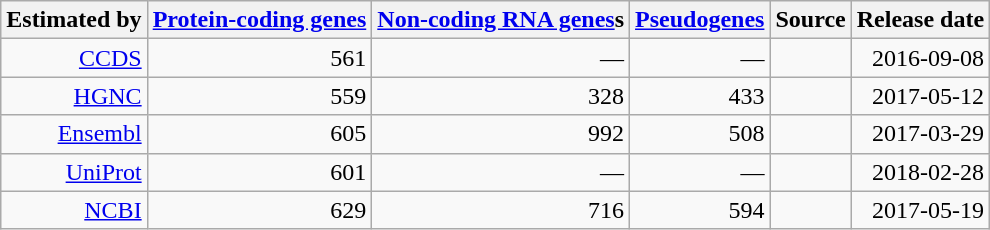<table class="wikitable" style="text-align:right">
<tr>
<th>Estimated by</th>
<th><a href='#'>Protein-coding genes</a></th>
<th><a href='#'>Non-coding RNA genes</a>s</th>
<th><a href='#'>Pseudogenes</a></th>
<th>Source</th>
<th>Release date</th>
</tr>
<tr>
<td><a href='#'>CCDS</a></td>
<td>561</td>
<td>—</td>
<td>—</td>
<td style="text-align:center"></td>
<td>2016-09-08</td>
</tr>
<tr>
<td><a href='#'>HGNC</a></td>
<td>559</td>
<td>328</td>
<td>433</td>
<td style="text-align:center"></td>
<td>2017-05-12</td>
</tr>
<tr>
<td><a href='#'>Ensembl</a></td>
<td>605</td>
<td>992</td>
<td>508</td>
<td style="text-align:center"></td>
<td>2017-03-29</td>
</tr>
<tr>
<td><a href='#'>UniProt</a></td>
<td>601</td>
<td>—</td>
<td>—</td>
<td style="text-align:center"></td>
<td>2018-02-28</td>
</tr>
<tr>
<td><a href='#'>NCBI</a></td>
<td>629</td>
<td>716</td>
<td>594</td>
<td style="text-align:center"></td>
<td>2017-05-19</td>
</tr>
</table>
